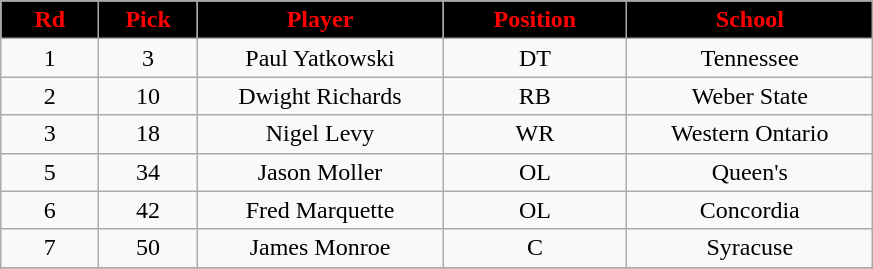<table class="wikitable sortable">
<tr>
<th style="background:black;color:#FF0000;"  width="8%">Rd</th>
<th style="background:black;color:#FF0000;"  width="8%">Pick</th>
<th style="background:black;color:#FF0000;"  width="20%">Player</th>
<th style="background:black;color:#FF0000;"  width="15%">Position</th>
<th style="background:black;color:#FF0000;"  width="20%">School</th>
</tr>
<tr align="center">
<td align=center>1</td>
<td>3</td>
<td>Paul Yatkowski</td>
<td>DT</td>
<td>Tennessee</td>
</tr>
<tr align="center">
<td align=center>2</td>
<td>10</td>
<td>Dwight Richards</td>
<td>RB</td>
<td>Weber State</td>
</tr>
<tr align="center">
<td align=center>3</td>
<td>18</td>
<td>Nigel Levy</td>
<td>WR</td>
<td>Western Ontario</td>
</tr>
<tr align="center">
<td align=center>5</td>
<td>34</td>
<td>Jason Moller</td>
<td>OL</td>
<td>Queen's</td>
</tr>
<tr align="center">
<td align=center>6</td>
<td>42</td>
<td>Fred Marquette</td>
<td>OL</td>
<td>Concordia</td>
</tr>
<tr align="center">
<td align=center>7</td>
<td>50</td>
<td>James Monroe</td>
<td>C</td>
<td>Syracuse</td>
</tr>
<tr>
</tr>
</table>
